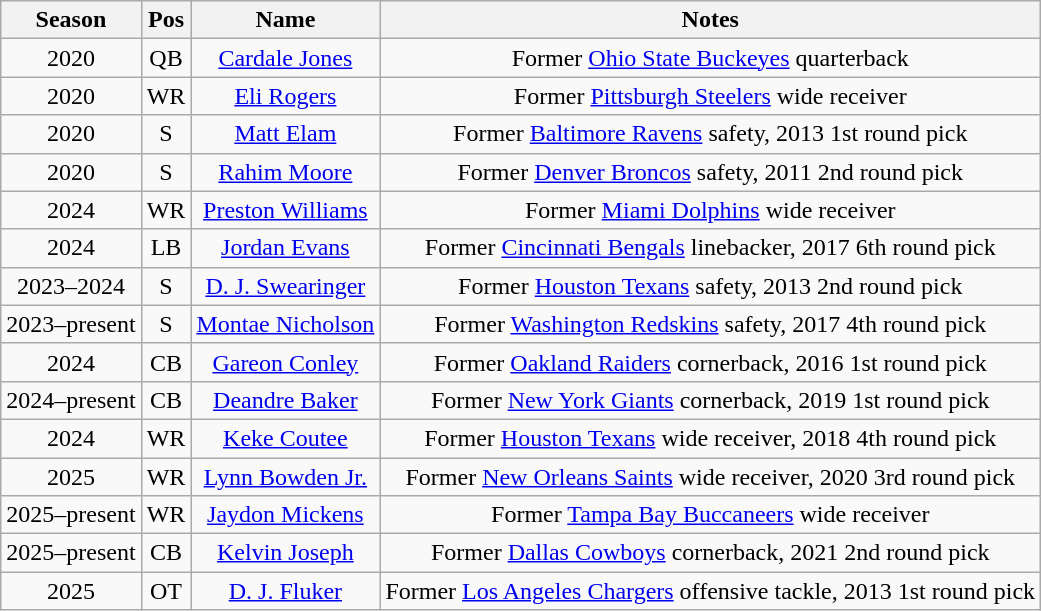<table class="wikitable" style="text-align:center">
<tr>
<th>Season</th>
<th>Pos</th>
<th>Name</th>
<th>Notes</th>
</tr>
<tr>
<td>2020</td>
<td>QB</td>
<td><a href='#'>Cardale Jones</a></td>
<td>Former <a href='#'>Ohio State Buckeyes</a> quarterback</td>
</tr>
<tr>
<td>2020</td>
<td>WR</td>
<td><a href='#'>Eli Rogers</a></td>
<td>Former <a href='#'>Pittsburgh Steelers</a> wide receiver</td>
</tr>
<tr>
<td>2020</td>
<td>S</td>
<td><a href='#'>Matt Elam</a></td>
<td>Former <a href='#'>Baltimore Ravens</a> safety, 2013 1st round pick</td>
</tr>
<tr>
<td>2020</td>
<td>S</td>
<td><a href='#'>Rahim Moore</a></td>
<td>Former <a href='#'>Denver Broncos</a> safety, 2011 2nd round pick</td>
</tr>
<tr>
<td>2024</td>
<td>WR</td>
<td><a href='#'>Preston Williams</a></td>
<td>Former <a href='#'>Miami Dolphins</a> wide receiver</td>
</tr>
<tr>
<td>2024</td>
<td>LB</td>
<td><a href='#'>Jordan Evans</a></td>
<td>Former <a href='#'>Cincinnati Bengals</a> linebacker, 2017 6th round pick</td>
</tr>
<tr>
<td>2023–2024</td>
<td>S</td>
<td><a href='#'>D. J. Swearinger</a></td>
<td>Former <a href='#'>Houston Texans</a> safety, 2013 2nd round pick</td>
</tr>
<tr>
<td>2023–present</td>
<td>S</td>
<td><a href='#'>Montae Nicholson</a></td>
<td>Former <a href='#'>Washington Redskins</a> safety, 2017 4th round pick</td>
</tr>
<tr>
<td>2024</td>
<td>CB</td>
<td><a href='#'>Gareon Conley</a></td>
<td>Former <a href='#'>Oakland Raiders</a> cornerback, 2016 1st round pick</td>
</tr>
<tr>
<td>2024–present</td>
<td>CB</td>
<td><a href='#'>Deandre Baker</a></td>
<td>Former <a href='#'>New York Giants</a> cornerback, 2019 1st round pick</td>
</tr>
<tr>
<td>2024</td>
<td>WR</td>
<td><a href='#'>Keke Coutee</a></td>
<td>Former <a href='#'>Houston Texans</a> wide receiver, 2018 4th round pick</td>
</tr>
<tr>
<td>2025</td>
<td>WR</td>
<td><a href='#'>Lynn Bowden Jr.</a></td>
<td>Former <a href='#'>New Orleans Saints</a> wide receiver, 2020 3rd round pick</td>
</tr>
<tr>
<td>2025–present</td>
<td>WR</td>
<td><a href='#'>Jaydon Mickens</a></td>
<td>Former <a href='#'>Tampa Bay Buccaneers</a> wide receiver</td>
</tr>
<tr>
<td>2025–present</td>
<td>CB</td>
<td><a href='#'>Kelvin Joseph</a></td>
<td>Former <a href='#'>Dallas Cowboys</a> cornerback, 2021 2nd round pick</td>
</tr>
<tr>
<td>2025</td>
<td>OT</td>
<td><a href='#'>D. J. Fluker</a></td>
<td>Former <a href='#'>Los Angeles Chargers</a> offensive tackle, 2013 1st round pick</td>
</tr>
</table>
